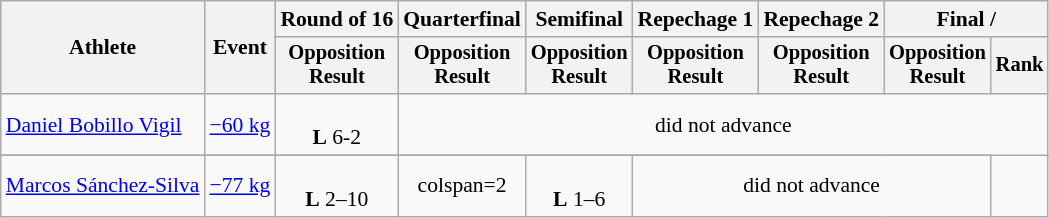<table class="wikitable" style="font-size:90%">
<tr>
<th rowspan="2">Athlete</th>
<th rowspan="2">Event</th>
<th>Round of 16</th>
<th>Quarterfinal</th>
<th>Semifinal</th>
<th>Repechage 1</th>
<th>Repechage 2</th>
<th colspan=2>Final / </th>
</tr>
<tr style="font-size: 95%">
<th>Opposition<br>Result</th>
<th>Opposition<br>Result</th>
<th>Opposition<br>Result</th>
<th>Opposition<br>Result</th>
<th>Opposition<br>Result</th>
<th>Opposition<br>Result</th>
<th>Rank</th>
</tr>
<tr align=center>
<td align=left><a href='#'>Daniel Bobillo Vigil</a></td>
<td align=left><a href='#'>−60 kg</a></td>
<td><br><strong>L</strong> 6-2</td>
<td colspan=6>did not advance</td>
</tr>
<tr align=center>
</tr>
<tr align=center>
<td align=left><a href='#'>Marcos Sánchez-Silva</a></td>
<td align=left><a href='#'>−77 kg</a></td>
<td><br><strong>L</strong> 2–10</td>
<td>colspan=2 </td>
<td><br><strong>L</strong> 1–6</td>
<td colspan=3>did not advance</td>
</tr>
</table>
